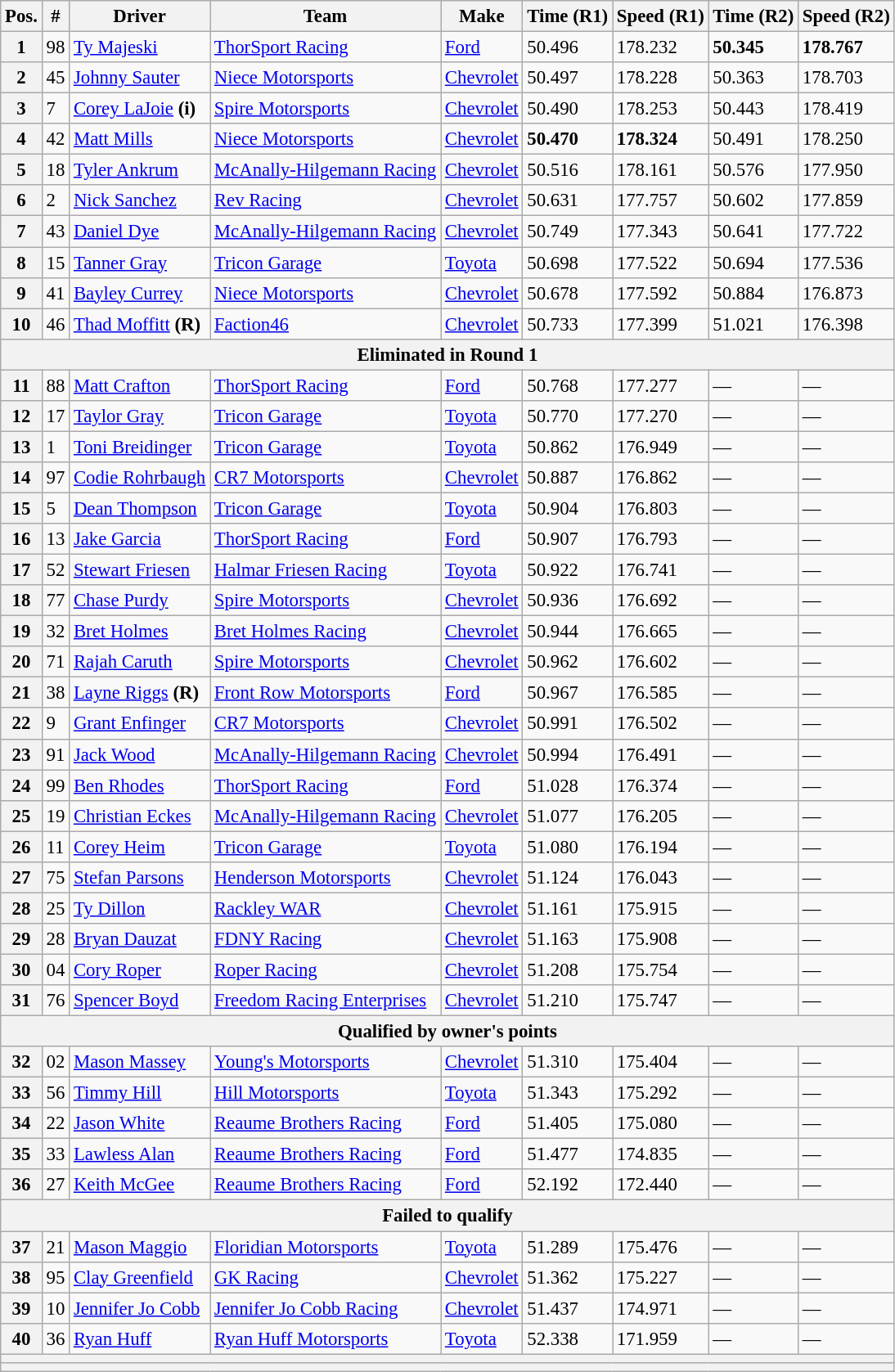<table class="wikitable" style="font-size:95%">
<tr>
<th>Pos.</th>
<th>#</th>
<th>Driver</th>
<th>Team</th>
<th>Make</th>
<th>Time (R1)</th>
<th>Speed (R1)</th>
<th>Time (R2)</th>
<th>Speed (R2)</th>
</tr>
<tr>
<th>1</th>
<td>98</td>
<td><a href='#'>Ty Majeski</a></td>
<td><a href='#'>ThorSport Racing</a></td>
<td><a href='#'>Ford</a></td>
<td>50.496</td>
<td>178.232</td>
<td><strong>50.345</strong></td>
<td><strong>178.767</strong></td>
</tr>
<tr>
<th>2</th>
<td>45</td>
<td><a href='#'>Johnny Sauter</a></td>
<td><a href='#'>Niece Motorsports</a></td>
<td><a href='#'>Chevrolet</a></td>
<td>50.497</td>
<td>178.228</td>
<td>50.363</td>
<td>178.703</td>
</tr>
<tr>
<th>3</th>
<td>7</td>
<td><a href='#'>Corey LaJoie</a> <strong>(i)</strong></td>
<td><a href='#'>Spire Motorsports</a></td>
<td><a href='#'>Chevrolet</a></td>
<td>50.490</td>
<td>178.253</td>
<td>50.443</td>
<td>178.419</td>
</tr>
<tr>
<th>4</th>
<td>42</td>
<td><a href='#'>Matt Mills</a></td>
<td><a href='#'>Niece Motorsports</a></td>
<td><a href='#'>Chevrolet</a></td>
<td><strong>50.470</strong></td>
<td><strong>178.324</strong></td>
<td>50.491</td>
<td>178.250</td>
</tr>
<tr>
<th>5</th>
<td>18</td>
<td><a href='#'>Tyler Ankrum</a></td>
<td><a href='#'>McAnally-Hilgemann Racing</a></td>
<td><a href='#'>Chevrolet</a></td>
<td>50.516</td>
<td>178.161</td>
<td>50.576</td>
<td>177.950</td>
</tr>
<tr>
<th>6</th>
<td>2</td>
<td><a href='#'>Nick Sanchez</a></td>
<td><a href='#'>Rev Racing</a></td>
<td><a href='#'>Chevrolet</a></td>
<td>50.631</td>
<td>177.757</td>
<td>50.602</td>
<td>177.859</td>
</tr>
<tr>
<th>7</th>
<td>43</td>
<td><a href='#'>Daniel Dye</a></td>
<td><a href='#'>McAnally-Hilgemann Racing</a></td>
<td><a href='#'>Chevrolet</a></td>
<td>50.749</td>
<td>177.343</td>
<td>50.641</td>
<td>177.722</td>
</tr>
<tr>
<th>8</th>
<td>15</td>
<td><a href='#'>Tanner Gray</a></td>
<td><a href='#'>Tricon Garage</a></td>
<td><a href='#'>Toyota</a></td>
<td>50.698</td>
<td>177.522</td>
<td>50.694</td>
<td>177.536</td>
</tr>
<tr>
<th>9</th>
<td>41</td>
<td><a href='#'>Bayley Currey</a></td>
<td><a href='#'>Niece Motorsports</a></td>
<td><a href='#'>Chevrolet</a></td>
<td>50.678</td>
<td>177.592</td>
<td>50.884</td>
<td>176.873</td>
</tr>
<tr>
<th>10</th>
<td>46</td>
<td><a href='#'>Thad Moffitt</a> <strong>(R)</strong></td>
<td><a href='#'>Faction46</a></td>
<td><a href='#'>Chevrolet</a></td>
<td>50.733</td>
<td>177.399</td>
<td>51.021</td>
<td>176.398</td>
</tr>
<tr>
<th colspan="9">Eliminated in Round 1</th>
</tr>
<tr>
<th>11</th>
<td>88</td>
<td><a href='#'>Matt Crafton</a></td>
<td><a href='#'>ThorSport Racing</a></td>
<td><a href='#'>Ford</a></td>
<td>50.768</td>
<td>177.277</td>
<td>—</td>
<td>—</td>
</tr>
<tr>
<th>12</th>
<td>17</td>
<td><a href='#'>Taylor Gray</a></td>
<td><a href='#'>Tricon Garage</a></td>
<td><a href='#'>Toyota</a></td>
<td>50.770</td>
<td>177.270</td>
<td>—</td>
<td>—</td>
</tr>
<tr>
<th>13</th>
<td>1</td>
<td><a href='#'>Toni Breidinger</a></td>
<td><a href='#'>Tricon Garage</a></td>
<td><a href='#'>Toyota</a></td>
<td>50.862</td>
<td>176.949</td>
<td>—</td>
<td>—</td>
</tr>
<tr>
<th>14</th>
<td>97</td>
<td><a href='#'>Codie Rohrbaugh</a></td>
<td><a href='#'>CR7 Motorsports</a></td>
<td><a href='#'>Chevrolet</a></td>
<td>50.887</td>
<td>176.862</td>
<td>—</td>
<td>—</td>
</tr>
<tr>
<th>15</th>
<td>5</td>
<td><a href='#'>Dean Thompson</a></td>
<td><a href='#'>Tricon Garage</a></td>
<td><a href='#'>Toyota</a></td>
<td>50.904</td>
<td>176.803</td>
<td>—</td>
<td>—</td>
</tr>
<tr>
<th>16</th>
<td>13</td>
<td><a href='#'>Jake Garcia</a></td>
<td><a href='#'>ThorSport Racing</a></td>
<td><a href='#'>Ford</a></td>
<td>50.907</td>
<td>176.793</td>
<td>—</td>
<td>—</td>
</tr>
<tr>
<th>17</th>
<td>52</td>
<td><a href='#'>Stewart Friesen</a></td>
<td><a href='#'>Halmar Friesen Racing</a></td>
<td><a href='#'>Toyota</a></td>
<td>50.922</td>
<td>176.741</td>
<td>—</td>
<td>—</td>
</tr>
<tr>
<th>18</th>
<td>77</td>
<td><a href='#'>Chase Purdy</a></td>
<td><a href='#'>Spire Motorsports</a></td>
<td><a href='#'>Chevrolet</a></td>
<td>50.936</td>
<td>176.692</td>
<td>—</td>
<td>—</td>
</tr>
<tr>
<th>19</th>
<td>32</td>
<td><a href='#'>Bret Holmes</a></td>
<td><a href='#'>Bret Holmes Racing</a></td>
<td><a href='#'>Chevrolet</a></td>
<td>50.944</td>
<td>176.665</td>
<td>—</td>
<td>—</td>
</tr>
<tr>
<th>20</th>
<td>71</td>
<td><a href='#'>Rajah Caruth</a></td>
<td><a href='#'>Spire Motorsports</a></td>
<td><a href='#'>Chevrolet</a></td>
<td>50.962</td>
<td>176.602</td>
<td>—</td>
<td>—</td>
</tr>
<tr>
<th>21</th>
<td>38</td>
<td><a href='#'>Layne Riggs</a> <strong>(R)</strong></td>
<td><a href='#'>Front Row Motorsports</a></td>
<td><a href='#'>Ford</a></td>
<td>50.967</td>
<td>176.585</td>
<td>—</td>
<td>—</td>
</tr>
<tr>
<th>22</th>
<td>9</td>
<td><a href='#'>Grant Enfinger</a></td>
<td><a href='#'>CR7 Motorsports</a></td>
<td><a href='#'>Chevrolet</a></td>
<td>50.991</td>
<td>176.502</td>
<td>—</td>
<td>—</td>
</tr>
<tr>
<th>23</th>
<td>91</td>
<td><a href='#'>Jack Wood</a></td>
<td><a href='#'>McAnally-Hilgemann Racing</a></td>
<td><a href='#'>Chevrolet</a></td>
<td>50.994</td>
<td>176.491</td>
<td>—</td>
<td>—</td>
</tr>
<tr>
<th>24</th>
<td>99</td>
<td><a href='#'>Ben Rhodes</a></td>
<td><a href='#'>ThorSport Racing</a></td>
<td><a href='#'>Ford</a></td>
<td>51.028</td>
<td>176.374</td>
<td>—</td>
<td>—</td>
</tr>
<tr>
<th>25</th>
<td>19</td>
<td><a href='#'>Christian Eckes</a></td>
<td><a href='#'>McAnally-Hilgemann Racing</a></td>
<td><a href='#'>Chevrolet</a></td>
<td>51.077</td>
<td>176.205</td>
<td>—</td>
<td>—</td>
</tr>
<tr>
<th>26</th>
<td>11</td>
<td><a href='#'>Corey Heim</a></td>
<td><a href='#'>Tricon Garage</a></td>
<td><a href='#'>Toyota</a></td>
<td>51.080</td>
<td>176.194</td>
<td>—</td>
<td>—</td>
</tr>
<tr>
<th>27</th>
<td>75</td>
<td><a href='#'>Stefan Parsons</a></td>
<td><a href='#'>Henderson Motorsports</a></td>
<td><a href='#'>Chevrolet</a></td>
<td>51.124</td>
<td>176.043</td>
<td>—</td>
<td>—</td>
</tr>
<tr>
<th>28</th>
<td>25</td>
<td><a href='#'>Ty Dillon</a></td>
<td><a href='#'>Rackley WAR</a></td>
<td><a href='#'>Chevrolet</a></td>
<td>51.161</td>
<td>175.915</td>
<td>—</td>
<td>—</td>
</tr>
<tr>
<th>29</th>
<td>28</td>
<td><a href='#'>Bryan Dauzat</a></td>
<td><a href='#'>FDNY Racing</a></td>
<td><a href='#'>Chevrolet</a></td>
<td>51.163</td>
<td>175.908</td>
<td>—</td>
<td>—</td>
</tr>
<tr>
<th>30</th>
<td>04</td>
<td><a href='#'>Cory Roper</a></td>
<td><a href='#'>Roper Racing</a></td>
<td><a href='#'>Chevrolet</a></td>
<td>51.208</td>
<td>175.754</td>
<td>—</td>
<td>—</td>
</tr>
<tr>
<th>31</th>
<td>76</td>
<td><a href='#'>Spencer Boyd</a></td>
<td><a href='#'>Freedom Racing Enterprises</a></td>
<td><a href='#'>Chevrolet</a></td>
<td>51.210</td>
<td>175.747</td>
<td>—</td>
<td>—</td>
</tr>
<tr>
<th colspan="9">Qualified by owner's points</th>
</tr>
<tr>
<th>32</th>
<td>02</td>
<td><a href='#'>Mason Massey</a></td>
<td><a href='#'>Young's Motorsports</a></td>
<td><a href='#'>Chevrolet</a></td>
<td>51.310</td>
<td>175.404</td>
<td>—</td>
<td>—</td>
</tr>
<tr>
<th>33</th>
<td>56</td>
<td><a href='#'>Timmy Hill</a></td>
<td><a href='#'>Hill Motorsports</a></td>
<td><a href='#'>Toyota</a></td>
<td>51.343</td>
<td>175.292</td>
<td>—</td>
<td>—</td>
</tr>
<tr>
<th>34</th>
<td>22</td>
<td><a href='#'>Jason White</a></td>
<td><a href='#'>Reaume Brothers Racing</a></td>
<td><a href='#'>Ford</a></td>
<td>51.405</td>
<td>175.080</td>
<td>—</td>
<td>—</td>
</tr>
<tr>
<th>35</th>
<td>33</td>
<td><a href='#'>Lawless Alan</a></td>
<td><a href='#'>Reaume Brothers Racing</a></td>
<td><a href='#'>Ford</a></td>
<td>51.477</td>
<td>174.835</td>
<td>—</td>
<td>—</td>
</tr>
<tr>
<th>36</th>
<td>27</td>
<td><a href='#'>Keith McGee</a></td>
<td><a href='#'>Reaume Brothers Racing</a></td>
<td><a href='#'>Ford</a></td>
<td>52.192</td>
<td>172.440</td>
<td>—</td>
<td>—</td>
</tr>
<tr>
<th colspan="9">Failed to qualify</th>
</tr>
<tr>
<th>37</th>
<td>21</td>
<td><a href='#'>Mason Maggio</a></td>
<td><a href='#'>Floridian Motorsports</a></td>
<td><a href='#'>Toyota</a></td>
<td>51.289</td>
<td>175.476</td>
<td>—</td>
<td>—</td>
</tr>
<tr>
<th>38</th>
<td>95</td>
<td><a href='#'>Clay Greenfield</a></td>
<td><a href='#'>GK Racing</a></td>
<td><a href='#'>Chevrolet</a></td>
<td>51.362</td>
<td>175.227</td>
<td>—</td>
<td>—</td>
</tr>
<tr>
<th>39</th>
<td>10</td>
<td><a href='#'>Jennifer Jo Cobb</a></td>
<td><a href='#'>Jennifer Jo Cobb Racing</a></td>
<td><a href='#'>Chevrolet</a></td>
<td>51.437</td>
<td>174.971</td>
<td>—</td>
<td>—</td>
</tr>
<tr>
<th>40</th>
<td>36</td>
<td><a href='#'>Ryan Huff</a></td>
<td><a href='#'>Ryan Huff Motorsports</a></td>
<td><a href='#'>Toyota</a></td>
<td>52.338</td>
<td>171.959</td>
<td>—</td>
<td>—</td>
</tr>
<tr>
<th colspan="9"></th>
</tr>
<tr>
<th colspan="9"></th>
</tr>
</table>
